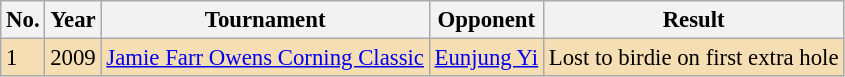<table class="wikitable" style="font-size:95%;">
<tr>
<th>No.</th>
<th>Year</th>
<th>Tournament</th>
<th>Opponent</th>
<th>Result</th>
</tr>
<tr style="background:#F5DEB3;">
<td>1</td>
<td>2009</td>
<td><a href='#'>Jamie Farr Owens Corning Classic</a></td>
<td> <a href='#'>Eunjung Yi</a></td>
<td>Lost to birdie on first extra hole</td>
</tr>
</table>
